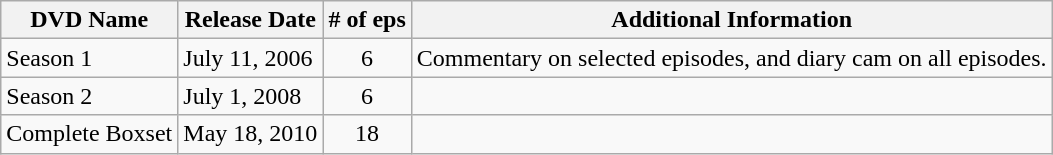<table class="wikitable">
<tr>
<th>DVD Name</th>
<th>Release Date</th>
<th># of eps</th>
<th>Additional Information</th>
</tr>
<tr>
<td>Season 1</td>
<td>July 11, 2006</td>
<td align="center">6</td>
<td>Commentary on selected episodes, and diary cam on all episodes.</td>
</tr>
<tr>
<td>Season 2</td>
<td>July 1, 2008</td>
<td align="center">6</td>
<td></td>
</tr>
<tr>
<td>Complete Boxset</td>
<td>May 18, 2010</td>
<td align="center">18</td>
<td></td>
</tr>
</table>
